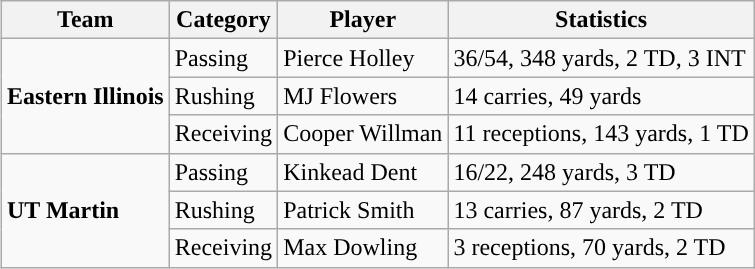<table class="wikitable" style="float: right;">
<tr>
<th>Team</th>
<th>Category</th>
<th>Player</th>
<th>Statistics</th>
</tr>
<tr>
<td rowspan=3><strong>Eastern Illinois</strong></td>
<td>Passing</td>
<td>Pierce Holley</td>
<td>36/54, 348 yards, 2 TD, 3 INT</td>
</tr>
<tr>
<td>Rushing</td>
<td>MJ Flowers</td>
<td>14 carries, 49 yards</td>
</tr>
<tr>
<td>Receiving</td>
<td>Cooper Willman</td>
<td>11 receptions, 143 yards, 1 TD</td>
</tr>
<tr>
<td rowspan=3><strong>UT Martin</strong></td>
<td>Passing</td>
<td>Kinkead Dent</td>
<td>16/22, 248 yards, 3 TD</td>
</tr>
<tr>
<td>Rushing</td>
<td>Patrick Smith</td>
<td>13 carries, 87 yards, 2 TD</td>
</tr>
<tr>
<td>Receiving</td>
<td>Max Dowling</td>
<td>3 receptions, 70 yards, 2 TD</td>
</tr>
</table>
